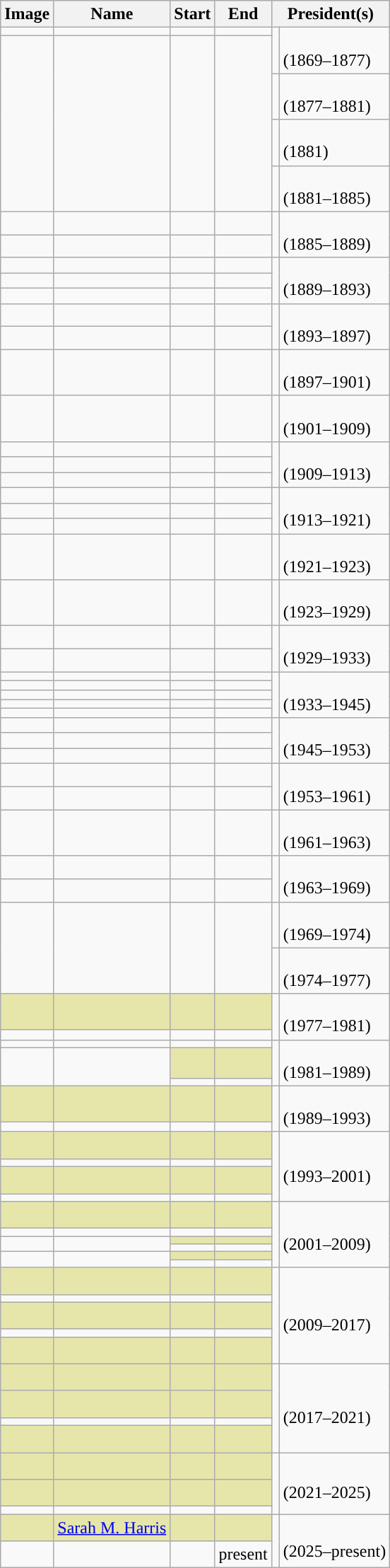<table class="wikitable sortable">
<tr>
<th class=unsortable>Image</th>
<th>Name</th>
<th>Start</th>
<th>End</th>
<th colspan=2>President(s)</th>
</tr>
<tr>
<td></td>
<td></td>
<td></td>
<td></td>
<td rowspan=2 style="background: "></td>
<td rowspan=2><br>(1869–1877)</td>
</tr>
<tr>
<td rowspan=5></td>
<td rowspan=5></td>
<td rowspan=5></td>
<td rowspan=5></td>
</tr>
<tr>
<td style="background: "></td>
<td><br>(1877–1881)</td>
</tr>
<tr>
<td style="background: "></td>
<td><br>(1881)</td>
</tr>
<tr>
<td style="background: "></td>
<td><br>(1881–1885)</td>
</tr>
<tr>
<td rowspan=3 style="background: "></td>
<td rowspan=3><br>(1885–1889)</td>
</tr>
<tr>
<td></td>
<td></td>
<td></td>
<td></td>
</tr>
<tr>
<td></td>
<td></td>
<td></td>
<td></td>
</tr>
<tr>
<td></td>
<td></td>
<td></td>
<td></td>
<td rowspan=3 style="background: "></td>
<td rowspan=3><br>(1889–1893)</td>
</tr>
<tr>
<td></td>
<td></td>
<td></td>
<td></td>
</tr>
<tr>
<td></td>
<td></td>
<td></td>
<td></td>
</tr>
<tr>
<td></td>
<td></td>
<td></td>
<td></td>
<td rowspan=2 style="background: "></td>
<td rowspan=2><br>(1893–1897)</td>
</tr>
<tr>
<td></td>
<td></td>
<td></td>
<td></td>
</tr>
<tr>
<td></td>
<td></td>
<td></td>
<td></td>
<td style="background: "></td>
<td><br>(1897–1901)</td>
</tr>
<tr>
<td></td>
<td></td>
<td></td>
<td></td>
<td style="background: "></td>
<td><br>(1901–1909)</td>
</tr>
<tr>
<td></td>
<td></td>
<td></td>
<td></td>
<td rowspan=3 style="background: "></td>
<td rowspan=3><br>(1909–1913)</td>
</tr>
<tr>
<td></td>
<td></td>
<td></td>
<td></td>
</tr>
<tr>
<td></td>
<td></td>
<td></td>
<td></td>
</tr>
<tr>
<td></td>
<td></td>
<td></td>
<td></td>
<td rowspan=3 style="background: "></td>
<td rowspan=3><br>(1913–1921)</td>
</tr>
<tr>
<td></td>
<td></td>
<td></td>
<td></td>
</tr>
<tr>
<td></td>
<td></td>
<td></td>
<td></td>
</tr>
<tr>
<td></td>
<td></td>
<td></td>
<td></td>
<td style="background: "></td>
<td><br>(1921–1923)</td>
</tr>
<tr>
<td></td>
<td></td>
<td></td>
<td></td>
<td style="background: "></td>
<td><br>(1923–1929)</td>
</tr>
<tr>
<td></td>
<td></td>
<td></td>
<td></td>
<td rowspan=2 style="background: "></td>
<td rowspan=2><br>(1929–1933)</td>
</tr>
<tr>
<td></td>
<td></td>
<td></td>
<td></td>
</tr>
<tr>
<td></td>
<td></td>
<td></td>
<td></td>
<td rowspan=5 style="background: "></td>
<td rowspan=5><br>(1933–1945)</td>
</tr>
<tr>
<td></td>
<td></td>
<td></td>
<td></td>
</tr>
<tr>
<td></td>
<td></td>
<td></td>
<td></td>
</tr>
<tr>
<td></td>
<td></td>
<td></td>
<td></td>
</tr>
<tr>
<td></td>
<td></td>
<td></td>
<td></td>
</tr>
<tr>
<td></td>
<td></td>
<td></td>
<td></td>
<td rowspan=3 style="background: "></td>
<td rowspan=3><br>(1945–1953)</td>
</tr>
<tr>
<td></td>
<td></td>
<td></td>
<td></td>
</tr>
<tr>
<td></td>
<td></td>
<td></td>
<td></td>
</tr>
<tr>
<td></td>
<td></td>
<td></td>
<td></td>
<td rowspan=2 style="background: "></td>
<td rowspan=2><br>(1953–1961)</td>
</tr>
<tr>
<td></td>
<td></td>
<td></td>
<td></td>
</tr>
<tr>
<td></td>
<td></td>
<td></td>
<td></td>
<td style="background: "></td>
<td><br>(1961–1963)</td>
</tr>
<tr>
<td></td>
<td></td>
<td></td>
<td></td>
<td rowspan=2 style="background: "></td>
<td rowspan=2><br>(1963–1969)</td>
</tr>
<tr>
<td></td>
<td></td>
<td></td>
<td></td>
</tr>
<tr>
<td rowspan=2></td>
<td rowspan=2></td>
<td rowspan=2></td>
<td rowspan=2></td>
<td style="background: "></td>
<td><br>(1969–1974)</td>
</tr>
<tr>
<td style="background: "></td>
<td><br>(1974–1977)</td>
</tr>
<tr>
<td style="background-color:#E6E6AA;"></td>
<td style="background-color:#E6E6AA;"><br></td>
<td style="background-color:#E6E6AA;"></td>
<td style="background-color:#E6E6AA;"></td>
<td rowspan=2 style="background: "></td>
<td rowspan=2><br>(1977–1981)</td>
</tr>
<tr>
<td></td>
<td></td>
<td></td>
<td></td>
</tr>
<tr>
<td></td>
<td></td>
<td></td>
<td></td>
<td rowspan=3 style="background: "></td>
<td rowspan=3><br>(1981–1989)</td>
</tr>
<tr>
<td rowspan=2></td>
<td rowspan=2></td>
<td style="background-color:#E6E6AA;"></td>
<td style="background-color:#E6E6AA;"></td>
</tr>
<tr>
<td></td>
<td></td>
</tr>
<tr>
<td style="background-color:#E6E6AA;"></td>
<td style="background-color:#E6E6AA;"><br></td>
<td style="background-color:#E6E6AA;"></td>
<td style="background-color:#E6E6AA;"></td>
<td rowspan=2 style="background: "></td>
<td rowspan=2><br>(1989–1993)</td>
</tr>
<tr>
<td></td>
<td></td>
<td></td>
<td></td>
</tr>
<tr>
<td style="background-color:#E6E6AA;"></td>
<td style="background-color:#E6E6AA;"><br></td>
<td style="background-color:#E6E6AA;"></td>
<td style="background-color:#E6E6AA;"></td>
<td rowspan=4 style="background: "></td>
<td rowspan=4><br>(1993–2001)</td>
</tr>
<tr>
<td></td>
<td></td>
<td></td>
<td></td>
</tr>
<tr bgcolor="#e6e6aa">
<td></td>
<td><br></td>
<td></td>
<td></td>
</tr>
<tr>
<td></td>
<td></td>
<td></td>
<td></td>
</tr>
<tr>
<td style="background-color:#E6E6AA;"></td>
<td style="background-color:#E6E6AA;"><br></td>
<td style="background-color:#E6E6AA;"></td>
<td style="background-color:#E6E6AA;"></td>
<td rowspan=6 style="background: "></td>
<td rowspan=6><br>(2001–2009)</td>
</tr>
<tr>
<td></td>
<td></td>
<td></td>
<td></td>
</tr>
<tr>
<td rowspan=2></td>
<td rowspan=2></td>
<td style="background-color:#E6E6AA;"></td>
<td style="background-color:#E6E6AA;"></td>
</tr>
<tr>
<td></td>
<td></td>
</tr>
<tr>
<td rowspan=2></td>
<td rowspan=2></td>
<td style="background-color:#E6E6AA;"></td>
<td style="background-color:#E6E6AA;"></td>
</tr>
<tr>
<td></td>
<td></td>
</tr>
<tr>
<td style="background-color:#E6E6AA;"></td>
<td style="background-color:#E6E6AA;"><br></td>
<td style="background-color:#E6E6AA;"></td>
<td style="background-color:#E6E6AA;"></td>
<td rowspan=5 style="background: "></td>
<td rowspan=5><br>(2009–2017)</td>
</tr>
<tr>
<td></td>
<td></td>
<td></td>
<td></td>
</tr>
<tr bgcolor="#e6e6aa">
<td></td>
<td><br></td>
<td></td>
<td></td>
</tr>
<tr>
<td></td>
<td></td>
<td></td>
<td></td>
</tr>
<tr bgcolor="#e6e6aa">
<td></td>
<td><br></td>
<td></td>
<td></td>
</tr>
<tr>
<td style="background-color:#E6E6AA;"></td>
<td style="background-color:#E6E6AA;"><br></td>
<td style="background-color:#E6E6AA;"></td>
<td style="background-color:#E6E6AA;"></td>
<td rowspan=4 style="background: "></td>
<td rowspan=4><br>(2017–2021)</td>
</tr>
<tr bgcolor="#e6e6aa">
<td></td>
<td><br></td>
<td></td>
<td></td>
</tr>
<tr>
<td></td>
<td></td>
<td></td>
<td></td>
</tr>
<tr bgcolor="#e6e6aa">
<td></td>
<td><br></td>
<td></td>
<td></td>
</tr>
<tr>
<td style="background-color:#E6E6AA;"></td>
<td style="background-color:#E6E6AA;"><br></td>
<td style="background-color:#E6E6AA;"></td>
<td style="background-color:#E6E6AA;"></td>
<td rowspan=3 style="background: "></td>
<td rowspan=3><br>(2021–2025)</td>
</tr>
<tr bgcolor="#e6e6aa">
<td></td>
<td><br></td>
<td></td>
<td></td>
</tr>
<tr>
<td></td>
<td></td>
<td></td>
<td></td>
</tr>
<tr>
<td style="background-color:#E6E6AA;"></td>
<td style="background-color:#E6E6AA;"><a href='#'>Sarah M. Harris</a><br></td>
<td style="background-color:#E6E6AA;"></td>
<td style="background-color:#E6E6AA;"></td>
<td rowspan=2 style="background: "></td>
<td rowspan=2><br>(2025–present)</td>
</tr>
<tr>
<td></td>
<td></td>
<td></td>
<td>present</td>
</tr>
</table>
